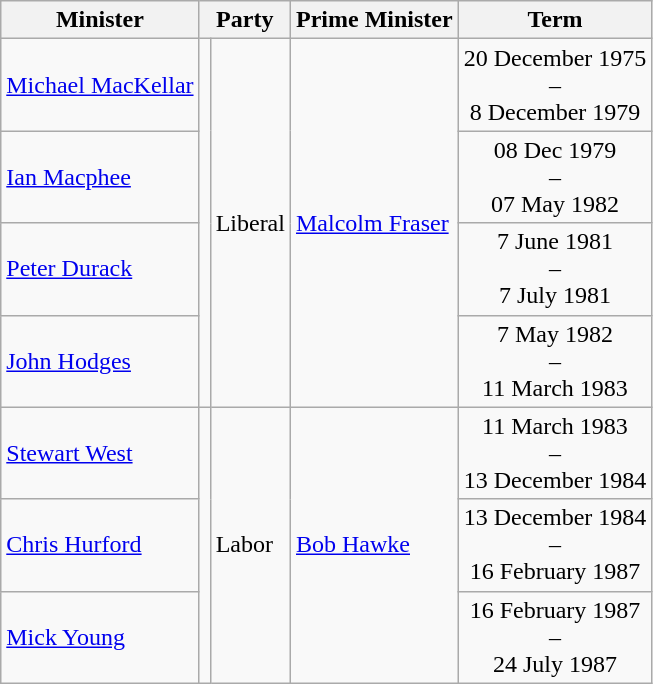<table class=wikitable>
<tr>
<th>Minister</th>
<th colspan=2>Party</th>
<th>Prime Minister</th>
<th>Term</th>
</tr>
<tr>
<td><a href='#'>Michael MacKellar</a></td>
<td rowspan=4 ></td>
<td rowspan=4>Liberal</td>
<td rowspan=4><a href='#'>Malcolm Fraser</a></td>
<td style="text-align: center;">20 December 1975<br>–<br>8 December 1979</td>
</tr>
<tr>
<td><a href='#'>Ian Macphee</a></td>
<td style="text-align: center;">08 Dec 1979<br>–<br>07 May 1982</td>
</tr>
<tr>
<td><a href='#'>Peter Durack</a></td>
<td style="text-align: center;">7 June 1981<br>–<br>7 July 1981</td>
</tr>
<tr>
<td><a href='#'>John Hodges</a></td>
<td style="text-align: center;">7 May 1982<br>–<br>11 March 1983</td>
</tr>
<tr>
<td><a href='#'>Stewart West</a></td>
<td rowspan=3 ></td>
<td rowspan=3>Labor</td>
<td rowspan=3><a href='#'>Bob Hawke</a></td>
<td style="text-align: center;">11 March 1983<br>–<br>13 December 1984</td>
</tr>
<tr>
<td><a href='#'>Chris Hurford</a></td>
<td style="text-align: center;">13 December 1984<br>–<br>16 February 1987</td>
</tr>
<tr>
<td><a href='#'>Mick Young</a></td>
<td style="text-align: center;">16 February 1987<br>–<br>24 July 1987</td>
</tr>
</table>
